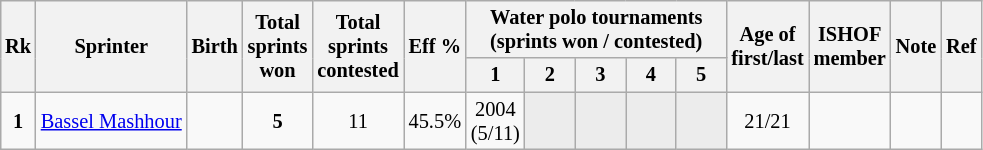<table class="wikitable sortable" style="text-align: center; font-size: 85%; margin-left: 1em;">
<tr>
<th rowspan="2">Rk</th>
<th rowspan="2">Sprinter</th>
<th rowspan="2">Birth</th>
<th rowspan="2">Total<br>sprints<br>won</th>
<th rowspan="2">Total<br>sprints<br>contested</th>
<th rowspan="2">Eff %</th>
<th colspan="5">Water polo tournaments<br>(sprints won / contested)</th>
<th rowspan="2">Age of<br>first/last</th>
<th rowspan="2">ISHOF<br>member</th>
<th rowspan="2">Note</th>
<th rowspan="2" class="unsortable">Ref</th>
</tr>
<tr>
<th>1</th>
<th style="width: 2em;" class="unsortable">2</th>
<th style="width: 2em;" class="unsortable">3</th>
<th style="width: 2em;" class="unsortable">4</th>
<th style="width: 2em;" class="unsortable">5</th>
</tr>
<tr>
<td><strong>1</strong></td>
<td style="text-align: left;" data-sort-value="Mashhour, Bassel"><a href='#'>Bassel Mashhour</a></td>
<td></td>
<td><strong>5</strong></td>
<td>11</td>
<td>45.5%</td>
<td>2004<br>(5/11)</td>
<td style="background-color: #ececec;"></td>
<td style="background-color: #ececec;"></td>
<td style="background-color: #ececec;"></td>
<td style="background-color: #ececec;"></td>
<td>21/21</td>
<td></td>
<td style="text-align: left;"></td>
<td></td>
</tr>
</table>
